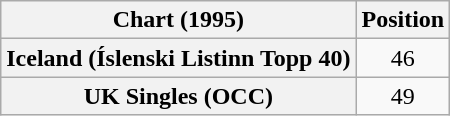<table class="wikitable plainrowheaders" style="text-align:center">
<tr>
<th scope="col">Chart (1995)</th>
<th scope="col">Position</th>
</tr>
<tr>
<th scope="row">Iceland (Íslenski Listinn Topp 40)</th>
<td>46</td>
</tr>
<tr>
<th scope="row">UK Singles (OCC)</th>
<td>49</td>
</tr>
</table>
